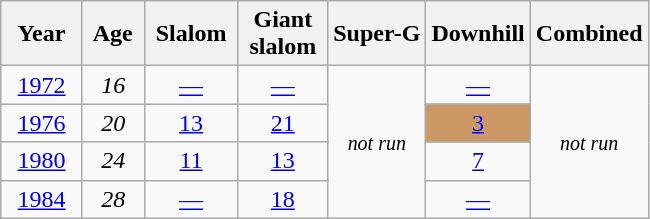<table class=wikitable style="text-align:center">
<tr>
<th>  Year  </th>
<th> Age </th>
<th> Slalom </th>
<th> Giant <br> slalom </th>
<th>Super-G</th>
<th>Downhill</th>
<th>Combined</th>
</tr>
<tr>
<td><a href='#'>1972</a></td>
<td><em>16</em></td>
<td><a href='#'>—</a></td>
<td><a href='#'>—</a></td>
<td rowspan=4><small><em>not run</em></small></td>
<td><a href='#'>—</a></td>
<td rowspan=4><small><em>not run</em></small></td>
</tr>
<tr>
<td><a href='#'>1976</a></td>
<td><em>20</em></td>
<td><a href='#'>13</a></td>
<td><a href='#'>21</a></td>
<td style="background:#c96;"><a href='#'>3</a></td>
</tr>
<tr>
<td><a href='#'>1980</a></td>
<td><em>24</em></td>
<td><a href='#'>11</a></td>
<td><a href='#'>13</a></td>
<td><a href='#'>7</a></td>
</tr>
<tr>
<td><a href='#'>1984</a></td>
<td><em>28</em></td>
<td><a href='#'>—</a></td>
<td><a href='#'>18</a></td>
<td><a href='#'>—</a></td>
</tr>
</table>
